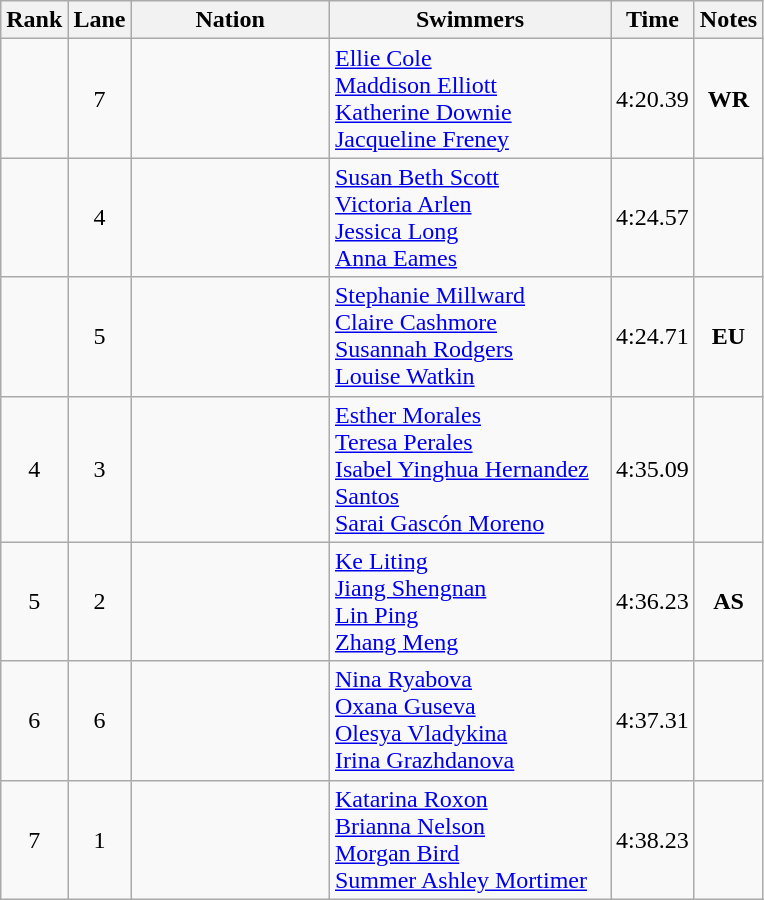<table class="wikitable sortable" style="text-align:center">
<tr>
<th>Rank</th>
<th>Lane</th>
<th style="width:125px">Nation</th>
<th Class="unsortable" style="width:180px">Swimmers</th>
<th>Time</th>
<th>Notes</th>
</tr>
<tr>
<td></td>
<td>7</td>
<td style="text-align:left"></td>
<td style="text-align:left"><a href='#'>Ellie Cole</a><br> <a href='#'>Maddison Elliott</a><br> <a href='#'>Katherine Downie</a><br> <a href='#'>Jacqueline Freney</a></td>
<td>4:20.39</td>
<td><strong>WR</strong></td>
</tr>
<tr>
<td></td>
<td>4</td>
<td style="text-align:left"></td>
<td style="text-align:left"><a href='#'>Susan Beth Scott</a><br> <a href='#'>Victoria Arlen</a><br> <a href='#'>Jessica Long</a><br> <a href='#'>Anna Eames</a></td>
<td>4:24.57</td>
<td></td>
</tr>
<tr>
<td></td>
<td>5</td>
<td style="text-align:left"></td>
<td style="text-align:left"><a href='#'>Stephanie Millward</a><br> <a href='#'>Claire Cashmore</a><br> <a href='#'>Susannah Rodgers</a><br> <a href='#'>Louise Watkin</a></td>
<td>4:24.71</td>
<td><strong>EU</strong></td>
</tr>
<tr>
<td>4</td>
<td>3</td>
<td style="text-align:left"></td>
<td style="text-align:left"><a href='#'>Esther Morales</a><br> <a href='#'>Teresa Perales</a><br> <a href='#'>Isabel Yinghua Hernandez Santos</a><br> <a href='#'>Sarai Gascón Moreno</a></td>
<td>4:35.09</td>
<td></td>
</tr>
<tr>
<td>5</td>
<td>2</td>
<td style="text-align:left"></td>
<td style="text-align:left"><a href='#'>Ke Liting</a><br> <a href='#'>Jiang Shengnan</a><br> <a href='#'>Lin Ping</a><br> <a href='#'>Zhang Meng</a></td>
<td>4:36.23</td>
<td><strong>AS</strong></td>
</tr>
<tr>
<td>6</td>
<td>6</td>
<td style="text-align:left"></td>
<td style="text-align:left"><a href='#'>Nina Ryabova</a><br> <a href='#'>Oxana Guseva</a><br> <a href='#'>Olesya Vladykina</a><br> <a href='#'>Irina Grazhdanova</a></td>
<td>4:37.31</td>
<td></td>
</tr>
<tr>
<td>7</td>
<td>1</td>
<td style="text-align:left"></td>
<td style="text-align:left"><a href='#'>Katarina Roxon</a><br> <a href='#'>Brianna Nelson</a><br> <a href='#'>Morgan Bird</a><br> <a href='#'>Summer Ashley Mortimer</a></td>
<td>4:38.23</td>
<td></td>
</tr>
</table>
